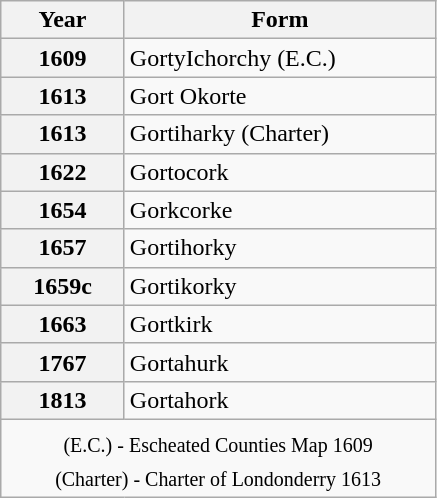<table class="wikitable" style="margin:0 0 0 3em; border:1px solid darkgrey;">
<tr>
<th style="width:75px;">Year</th>
<th style="width:200px;">Form</th>
</tr>
<tr>
<th>1609</th>
<td>GortyIchorchy (E.C.)</td>
</tr>
<tr>
<th>1613</th>
<td>Gort Okorte</td>
</tr>
<tr>
<th>1613</th>
<td>Gortiharky (Charter)</td>
</tr>
<tr>
<th>1622</th>
<td>Gortocork</td>
</tr>
<tr>
<th>1654</th>
<td>Gorkcorke</td>
</tr>
<tr>
<th>1657</th>
<td>Gortihorky</td>
</tr>
<tr>
<th>1659c</th>
<td>Gortikorky</td>
</tr>
<tr>
<th>1663</th>
<td>Gortkirk</td>
</tr>
<tr>
<th>1767</th>
<td>Gortahurk</td>
</tr>
<tr>
<th>1813</th>
<td>Gortahork</td>
</tr>
<tr>
<td colspan="2" align="center"><sub>(E.C.) - Escheated Counties Map 1609<br>(Charter) - Charter of Londonderry 1613<br></sub></td>
</tr>
</table>
